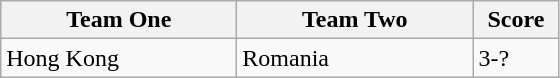<table class="wikitable">
<tr>
<th width=150>Team One</th>
<th width=150>Team Two</th>
<th width=50>Score</th>
</tr>
<tr>
<td>Hong Kong</td>
<td>Romania</td>
<td>3-?</td>
</tr>
</table>
